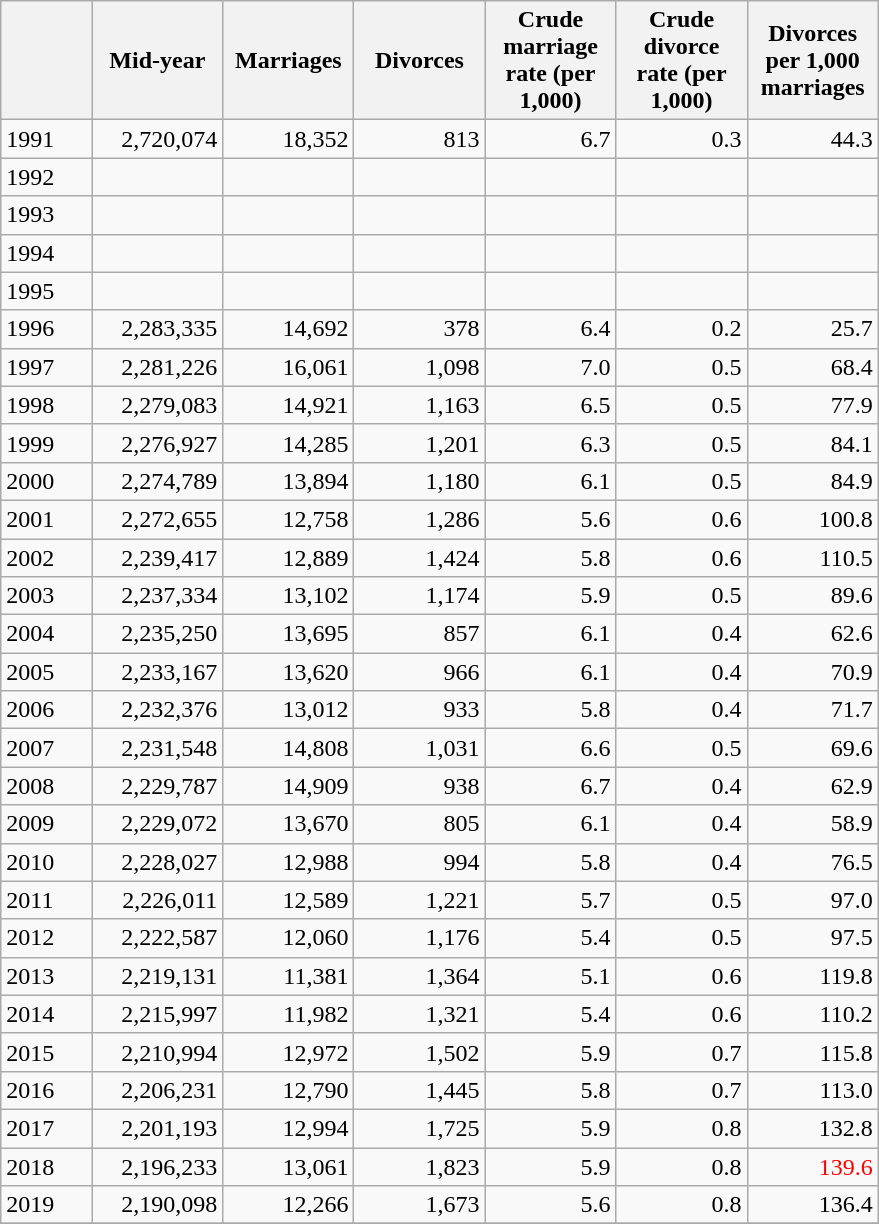<table class="wikitable collapsible collapsed">
<tr>
<th style="width:40pt;"></th>
<th style="width:60pt;">Mid-year</th>
<th style="width:60pt;">Marriages</th>
<th style="width:60pt;">Divorces</th>
<th style="width:60pt;">Crude marriage rate (per 1,000)</th>
<th style="width:60pt;">Crude divorce rate (per 1,000)</th>
<th style="width:60pt;">Divorces per 1,000 marriages</th>
</tr>
<tr>
<td>1991</td>
<td style="text-align:right;">2,720,074</td>
<td style="text-align:right;">18,352</td>
<td style="text-align:right;">813</td>
<td style="text-align:right;">6.7</td>
<td style="text-align:right;">0.3</td>
<td style="text-align:right;">44.3</td>
</tr>
<tr>
<td>1992</td>
<td style="text-align:right;"></td>
<td style="text-align:right;"></td>
<td style="text-align:right;"></td>
<td style="text-align:right;"></td>
<td style="text-align:right;"></td>
<td style="text-align:right;"></td>
</tr>
<tr>
<td>1993</td>
<td style="text-align:right;"></td>
<td style="text-align:right;"></td>
<td style="text-align:right;"></td>
<td style="text-align:right;"></td>
<td style="text-align:right;"></td>
<td style="text-align:right;"></td>
</tr>
<tr>
<td>1994</td>
<td style="text-align:right;"></td>
<td style="text-align:right;"></td>
<td style="text-align:right;"></td>
<td style="text-align:right;"></td>
<td style="text-align:right;"></td>
<td style="text-align:right;"></td>
</tr>
<tr>
<td>1995</td>
<td style="text-align:right;"></td>
<td style="text-align:right;"></td>
<td style="text-align:right;"></td>
<td style="text-align:right;"></td>
<td style="text-align:right;"></td>
<td style="text-align:right;"></td>
</tr>
<tr>
<td>1996</td>
<td style="text-align:right;">2,283,335</td>
<td style="text-align:right;">14,692</td>
<td style="text-align:right;">378</td>
<td style="text-align:right;">6.4</td>
<td style="text-align:right;">0.2</td>
<td style="text-align:right;">25.7</td>
</tr>
<tr>
<td>1997</td>
<td style="text-align:right;">2,281,226</td>
<td style="text-align:right;">16,061</td>
<td style="text-align:right;">1,098</td>
<td style="text-align:right;">7.0</td>
<td style="text-align:right;">0.5</td>
<td style="text-align:right;">68.4</td>
</tr>
<tr>
<td>1998</td>
<td style="text-align:right;">2,279,083</td>
<td style="text-align:right;">14,921</td>
<td style="text-align:right;">1,163</td>
<td style="text-align:right;">6.5</td>
<td style="text-align:right;">0.5</td>
<td style="text-align:right;">77.9</td>
</tr>
<tr>
<td>1999</td>
<td style="text-align:right;">2,276,927</td>
<td style="text-align:right;">14,285</td>
<td style="text-align:right;">1,201</td>
<td style="text-align:right;">6.3</td>
<td style="text-align:right;">0.5</td>
<td style="text-align:right;">84.1</td>
</tr>
<tr>
<td>2000</td>
<td style="text-align:right;">2,274,789</td>
<td style="text-align:right;">13,894</td>
<td style="text-align:right;">1,180</td>
<td style="text-align:right;">6.1</td>
<td style="text-align:right;">0.5</td>
<td style="text-align:right;">84.9</td>
</tr>
<tr>
<td>2001</td>
<td style="text-align:right;">2,272,655</td>
<td style="text-align:right;">12,758</td>
<td style="text-align:right;">1,286</td>
<td style="text-align:right;">5.6</td>
<td style="text-align:right;">0.6</td>
<td style="text-align:right;">100.8</td>
</tr>
<tr>
<td>2002</td>
<td style="text-align:right;">2,239,417</td>
<td style="text-align:right;">12,889</td>
<td style="text-align:right;">1,424</td>
<td style="text-align:right;">5.8</td>
<td style="text-align:right;">0.6</td>
<td style="text-align:right;">110.5</td>
</tr>
<tr>
<td>2003</td>
<td style="text-align:right;">2,237,334</td>
<td style="text-align:right;">13,102</td>
<td style="text-align:right;">1,174</td>
<td style="text-align:right;">5.9</td>
<td style="text-align:right;">0.5</td>
<td style="text-align:right;">89.6</td>
</tr>
<tr>
<td>2004</td>
<td style="text-align:right;">2,235,250</td>
<td style="text-align:right;">13,695</td>
<td style="text-align:right;">857</td>
<td style="text-align:right;">6.1</td>
<td style="text-align:right;">0.4</td>
<td style="text-align:right;">62.6</td>
</tr>
<tr>
<td>2005</td>
<td style="text-align:right;">2,233,167</td>
<td style="text-align:right;">13,620</td>
<td style="text-align:right;">966</td>
<td style="text-align:right;">6.1</td>
<td style="text-align:right;">0.4</td>
<td style="text-align:right;">70.9</td>
</tr>
<tr>
<td>2006</td>
<td style="text-align:right;">2,232,376</td>
<td style="text-align:right;">13,012</td>
<td style="text-align:right;">933</td>
<td style="text-align:right;">5.8</td>
<td style="text-align:right;">0.4</td>
<td style="text-align:right;">71.7</td>
</tr>
<tr>
<td>2007</td>
<td style="text-align:right;">2,231,548</td>
<td style="text-align:right;">14,808</td>
<td style="text-align:right;">1,031</td>
<td style="text-align:right;">6.6</td>
<td style="text-align:right;">0.5</td>
<td style="text-align:right;">69.6</td>
</tr>
<tr>
<td>2008</td>
<td style="text-align:right;">2,229,787</td>
<td style="text-align:right;">14,909</td>
<td style="text-align:right;">938</td>
<td style="text-align:right;">6.7</td>
<td style="text-align:right;">0.4</td>
<td style="text-align:right;">62.9</td>
</tr>
<tr>
<td>2009</td>
<td style="text-align:right;">2,229,072</td>
<td style="text-align:right;">13,670</td>
<td style="text-align:right;">805</td>
<td style="text-align:right;">6.1</td>
<td style="text-align:right;">0.4</td>
<td style="text-align:right;">58.9</td>
</tr>
<tr>
<td>2010</td>
<td style="text-align:right;">2,228,027</td>
<td style="text-align:right;">12,988</td>
<td style="text-align:right;">994</td>
<td style="text-align:right;">5.8</td>
<td style="text-align:right;">0.4</td>
<td style="text-align:right;">76.5</td>
</tr>
<tr>
<td>2011</td>
<td style="text-align:right;">2,226,011</td>
<td style="text-align:right;">12,589</td>
<td style="text-align:right;">1,221</td>
<td style="text-align:right;">5.7</td>
<td style="text-align:right;">0.5</td>
<td style="text-align:right;">97.0</td>
</tr>
<tr>
<td>2012</td>
<td style="text-align:right;">2,222,587</td>
<td style="text-align:right;">12,060</td>
<td style="text-align:right;">1,176</td>
<td style="text-align:right;">5.4</td>
<td style="text-align:right;">0.5</td>
<td style="text-align:right;">97.5</td>
</tr>
<tr>
<td>2013</td>
<td style="text-align:right;">2,219,131</td>
<td style="text-align:right;">11,381</td>
<td style="text-align:right;">1,364</td>
<td style="text-align:right;">5.1</td>
<td style="text-align:right;">0.6</td>
<td style="text-align:right;">119.8</td>
</tr>
<tr>
<td>2014</td>
<td style="text-align:right;">2,215,997</td>
<td style="text-align:right;">11,982</td>
<td style="text-align:right;">1,321</td>
<td style="text-align:right;">5.4</td>
<td style="text-align:right;">0.6</td>
<td style="text-align:right;">110.2</td>
</tr>
<tr>
<td>2015</td>
<td style="text-align:right;">2,210,994</td>
<td style="text-align:right;">12,972</td>
<td style="text-align:right;">1,502</td>
<td style="text-align:right;">5.9</td>
<td style="text-align:right;">0.7</td>
<td style="text-align:right;">115.8</td>
</tr>
<tr>
<td>2016</td>
<td style="text-align:right;">2,206,231</td>
<td style="text-align:right;">12,790</td>
<td style="text-align:right;">1,445</td>
<td style="text-align:right;">5.8</td>
<td style="text-align:right;">0.7</td>
<td style="text-align:right;">113.0</td>
</tr>
<tr>
<td>2017</td>
<td style="text-align:right;">2,201,193</td>
<td style="text-align:right;">12,994</td>
<td style="text-align:right;">1,725</td>
<td style="text-align:right;">5.9</td>
<td style="text-align:right;">0.8</td>
<td style="text-align:right;">132.8</td>
</tr>
<tr>
<td>2018</td>
<td style="text-align:right;">2,196,233</td>
<td style="text-align:right;">13,061</td>
<td style="text-align:right;">1,823</td>
<td style="text-align:right;">5.9</td>
<td style="text-align:right;">0.8</td>
<td style="text-align:right; color:red;">139.6</td>
</tr>
<tr>
<td>2019</td>
<td style="text-align:right;">2,190,098</td>
<td style="text-align:right;">12,266</td>
<td style="text-align:right;">1,673</td>
<td style="text-align:right;">5.6</td>
<td style="text-align:right;">0.8</td>
<td style="text-align:right;">136.4</td>
</tr>
<tr>
</tr>
</table>
